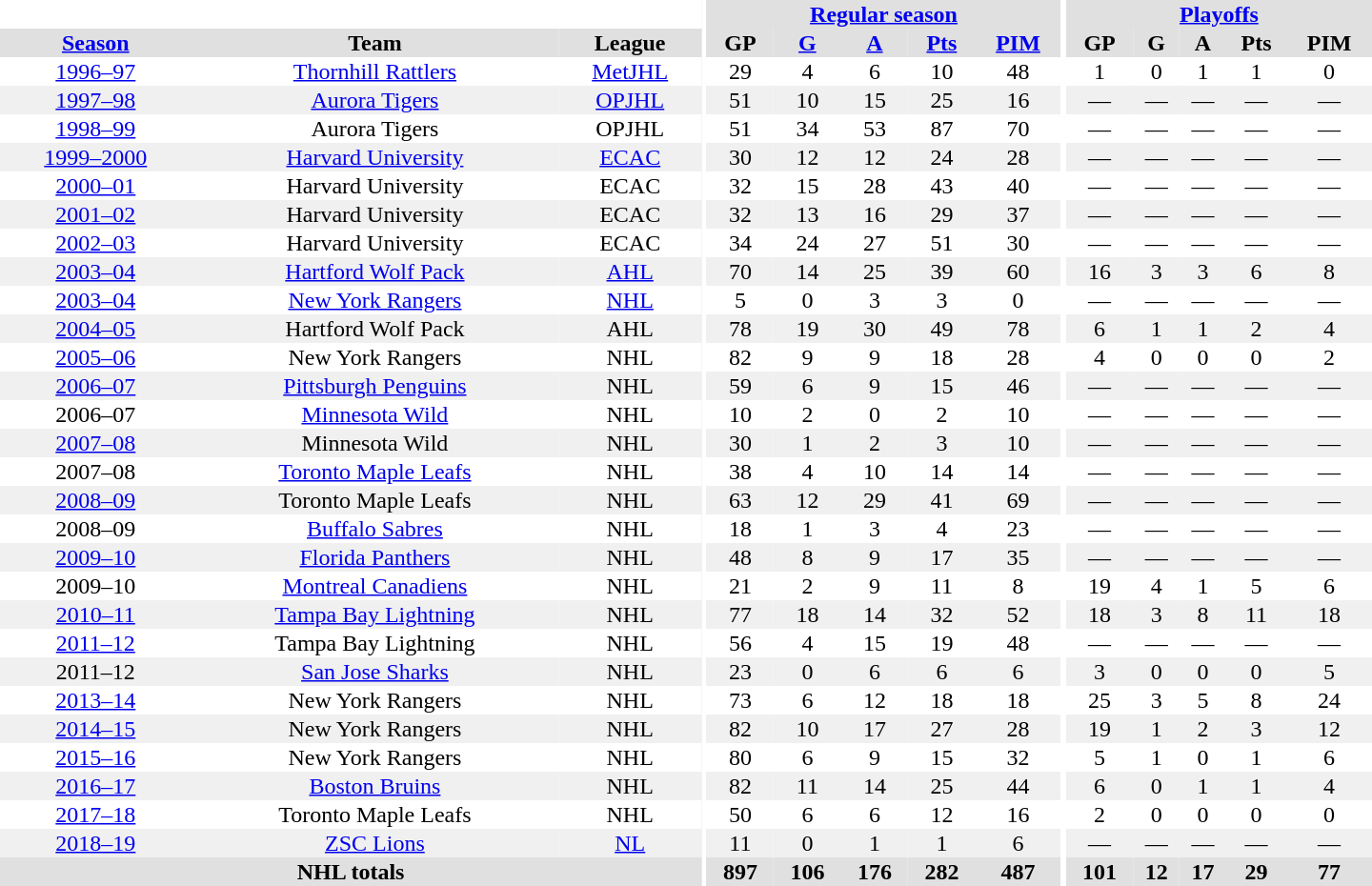<table border="0" cellpadding="1" cellspacing="0" style="text-align:center; width:60em">
<tr style="background:#e0e0e0;">
<th colspan="3" style="background:#fff;"></th>
<th rowspan="99" style="background:#fff;"></th>
<th colspan="5"><a href='#'>Regular season</a></th>
<th rowspan="99" style="background:#fff;"></th>
<th colspan="5"><a href='#'>Playoffs</a></th>
</tr>
<tr style="background:#e0e0e0;">
<th><a href='#'>Season</a></th>
<th>Team</th>
<th>League</th>
<th>GP</th>
<th><a href='#'>G</a></th>
<th><a href='#'>A</a></th>
<th><a href='#'>Pts</a></th>
<th><a href='#'>PIM</a></th>
<th>GP</th>
<th>G</th>
<th>A</th>
<th>Pts</th>
<th>PIM</th>
</tr>
<tr>
<td><a href='#'>1996–97</a></td>
<td><a href='#'>Thornhill Rattlers</a></td>
<td><a href='#'>MetJHL</a></td>
<td>29</td>
<td>4</td>
<td>6</td>
<td>10</td>
<td>48</td>
<td>1</td>
<td>0</td>
<td>1</td>
<td>1</td>
<td>0</td>
</tr>
<tr style="background:#f0f0f0;">
<td><a href='#'>1997–98</a></td>
<td><a href='#'>Aurora Tigers</a></td>
<td><a href='#'>OPJHL</a></td>
<td>51</td>
<td>10</td>
<td>15</td>
<td>25</td>
<td>16</td>
<td>—</td>
<td>—</td>
<td>—</td>
<td>—</td>
<td>—</td>
</tr>
<tr>
<td><a href='#'>1998–99</a></td>
<td>Aurora Tigers</td>
<td>OPJHL</td>
<td>51</td>
<td>34</td>
<td>53</td>
<td>87</td>
<td>70</td>
<td>—</td>
<td>—</td>
<td>—</td>
<td>—</td>
<td>—</td>
</tr>
<tr style="background:#f0f0f0;">
<td><a href='#'>1999–2000</a></td>
<td><a href='#'>Harvard University</a></td>
<td><a href='#'>ECAC</a></td>
<td>30</td>
<td>12</td>
<td>12</td>
<td>24</td>
<td>28</td>
<td>—</td>
<td>—</td>
<td>—</td>
<td>—</td>
<td>—</td>
</tr>
<tr>
<td><a href='#'>2000–01</a></td>
<td>Harvard University</td>
<td>ECAC</td>
<td>32</td>
<td>15</td>
<td>28</td>
<td>43</td>
<td>40</td>
<td>—</td>
<td>—</td>
<td>—</td>
<td>—</td>
<td>—</td>
</tr>
<tr style="background:#f0f0f0;">
<td><a href='#'>2001–02</a></td>
<td>Harvard University</td>
<td>ECAC</td>
<td>32</td>
<td>13</td>
<td>16</td>
<td>29</td>
<td>37</td>
<td>—</td>
<td>—</td>
<td>—</td>
<td>—</td>
<td>—</td>
</tr>
<tr>
<td><a href='#'>2002–03</a></td>
<td>Harvard University</td>
<td>ECAC</td>
<td>34</td>
<td>24</td>
<td>27</td>
<td>51</td>
<td>30</td>
<td>—</td>
<td>—</td>
<td>—</td>
<td>—</td>
<td>—</td>
</tr>
<tr style="background:#f0f0f0;">
<td><a href='#'>2003–04</a></td>
<td><a href='#'>Hartford Wolf Pack</a></td>
<td><a href='#'>AHL</a></td>
<td>70</td>
<td>14</td>
<td>25</td>
<td>39</td>
<td>60</td>
<td>16</td>
<td>3</td>
<td>3</td>
<td>6</td>
<td>8</td>
</tr>
<tr>
<td><a href='#'>2003–04</a></td>
<td><a href='#'>New York Rangers</a></td>
<td><a href='#'>NHL</a></td>
<td>5</td>
<td>0</td>
<td>3</td>
<td>3</td>
<td>0</td>
<td>—</td>
<td>—</td>
<td>—</td>
<td>—</td>
<td>—</td>
</tr>
<tr style="background:#f0f0f0;">
<td><a href='#'>2004–05</a></td>
<td>Hartford Wolf Pack</td>
<td>AHL</td>
<td>78</td>
<td>19</td>
<td>30</td>
<td>49</td>
<td>78</td>
<td>6</td>
<td>1</td>
<td>1</td>
<td>2</td>
<td>4</td>
</tr>
<tr>
<td><a href='#'>2005–06</a></td>
<td>New York Rangers</td>
<td>NHL</td>
<td>82</td>
<td>9</td>
<td>9</td>
<td>18</td>
<td>28</td>
<td>4</td>
<td>0</td>
<td>0</td>
<td>0</td>
<td>2</td>
</tr>
<tr style="background:#f0f0f0;">
<td><a href='#'>2006–07</a></td>
<td><a href='#'>Pittsburgh Penguins</a></td>
<td>NHL</td>
<td>59</td>
<td>6</td>
<td>9</td>
<td>15</td>
<td>46</td>
<td>—</td>
<td>—</td>
<td>—</td>
<td>—</td>
<td>—</td>
</tr>
<tr>
<td>2006–07</td>
<td><a href='#'>Minnesota Wild</a></td>
<td>NHL</td>
<td>10</td>
<td>2</td>
<td>0</td>
<td>2</td>
<td>10</td>
<td>—</td>
<td>—</td>
<td>—</td>
<td>—</td>
<td>—</td>
</tr>
<tr style="background:#f0f0f0;">
<td><a href='#'>2007–08</a></td>
<td>Minnesota Wild</td>
<td>NHL</td>
<td>30</td>
<td>1</td>
<td>2</td>
<td>3</td>
<td>10</td>
<td>—</td>
<td>—</td>
<td>—</td>
<td>—</td>
<td>—</td>
</tr>
<tr>
<td>2007–08</td>
<td><a href='#'>Toronto Maple Leafs</a></td>
<td>NHL</td>
<td>38</td>
<td>4</td>
<td>10</td>
<td>14</td>
<td>14</td>
<td>—</td>
<td>—</td>
<td>—</td>
<td>—</td>
<td>—</td>
</tr>
<tr style="background:#f0f0f0;">
<td><a href='#'>2008–09</a></td>
<td>Toronto Maple Leafs</td>
<td>NHL</td>
<td>63</td>
<td>12</td>
<td>29</td>
<td>41</td>
<td>69</td>
<td>—</td>
<td>—</td>
<td>—</td>
<td>—</td>
<td>—</td>
</tr>
<tr>
<td>2008–09</td>
<td><a href='#'>Buffalo Sabres</a></td>
<td>NHL</td>
<td>18</td>
<td>1</td>
<td>3</td>
<td>4</td>
<td>23</td>
<td>—</td>
<td>—</td>
<td>—</td>
<td>—</td>
<td>—</td>
</tr>
<tr style="background:#f0f0f0;">
<td><a href='#'>2009–10</a></td>
<td><a href='#'>Florida Panthers</a></td>
<td>NHL</td>
<td>48</td>
<td>8</td>
<td>9</td>
<td>17</td>
<td>35</td>
<td>—</td>
<td>—</td>
<td>—</td>
<td>—</td>
<td>—</td>
</tr>
<tr>
<td>2009–10</td>
<td><a href='#'>Montreal Canadiens</a></td>
<td>NHL</td>
<td>21</td>
<td>2</td>
<td>9</td>
<td>11</td>
<td>8</td>
<td>19</td>
<td>4</td>
<td>1</td>
<td>5</td>
<td>6</td>
</tr>
<tr style="background:#f0f0f0;">
<td><a href='#'>2010–11</a></td>
<td><a href='#'>Tampa Bay Lightning</a></td>
<td>NHL</td>
<td>77</td>
<td>18</td>
<td>14</td>
<td>32</td>
<td>52</td>
<td>18</td>
<td>3</td>
<td>8</td>
<td>11</td>
<td>18</td>
</tr>
<tr>
<td><a href='#'>2011–12</a></td>
<td>Tampa Bay Lightning</td>
<td>NHL</td>
<td>56</td>
<td>4</td>
<td>15</td>
<td>19</td>
<td>48</td>
<td>—</td>
<td>—</td>
<td>—</td>
<td>—</td>
<td>—</td>
</tr>
<tr style="background:#f0f0f0;">
<td>2011–12</td>
<td><a href='#'>San Jose Sharks</a></td>
<td>NHL</td>
<td>23</td>
<td>0</td>
<td>6</td>
<td>6</td>
<td>6</td>
<td>3</td>
<td>0</td>
<td>0</td>
<td>0</td>
<td>5</td>
</tr>
<tr>
<td><a href='#'>2013–14</a></td>
<td>New York Rangers</td>
<td>NHL</td>
<td>73</td>
<td>6</td>
<td>12</td>
<td>18</td>
<td>18</td>
<td>25</td>
<td>3</td>
<td>5</td>
<td>8</td>
<td>24</td>
</tr>
<tr style="background:#f0f0f0;">
<td><a href='#'>2014–15</a></td>
<td>New York Rangers</td>
<td>NHL</td>
<td>82</td>
<td>10</td>
<td>17</td>
<td>27</td>
<td>28</td>
<td>19</td>
<td>1</td>
<td>2</td>
<td>3</td>
<td>12</td>
</tr>
<tr>
<td><a href='#'>2015–16</a></td>
<td>New York Rangers</td>
<td>NHL</td>
<td>80</td>
<td>6</td>
<td>9</td>
<td>15</td>
<td>32</td>
<td>5</td>
<td>1</td>
<td>0</td>
<td>1</td>
<td>6</td>
</tr>
<tr style="background:#f0f0f0;">
<td><a href='#'>2016–17</a></td>
<td><a href='#'>Boston Bruins</a></td>
<td>NHL</td>
<td>82</td>
<td>11</td>
<td>14</td>
<td>25</td>
<td>44</td>
<td>6</td>
<td>0</td>
<td>1</td>
<td>1</td>
<td>4</td>
</tr>
<tr>
<td><a href='#'>2017–18</a></td>
<td>Toronto Maple Leafs</td>
<td>NHL</td>
<td>50</td>
<td>6</td>
<td>6</td>
<td>12</td>
<td>16</td>
<td>2</td>
<td>0</td>
<td>0</td>
<td>0</td>
<td>0</td>
</tr>
<tr style="background:#f0f0f0;">
<td><a href='#'>2018–19</a></td>
<td><a href='#'>ZSC Lions</a></td>
<td><a href='#'>NL</a></td>
<td>11</td>
<td>0</td>
<td>1</td>
<td>1</td>
<td>6</td>
<td>—</td>
<td>—</td>
<td>—</td>
<td>—</td>
<td>—</td>
</tr>
<tr style="background:#e0e0e0;">
<th colspan="3">NHL totals</th>
<th>897</th>
<th>106</th>
<th>176</th>
<th>282</th>
<th>487</th>
<th>101</th>
<th>12</th>
<th>17</th>
<th>29</th>
<th>77</th>
</tr>
</table>
